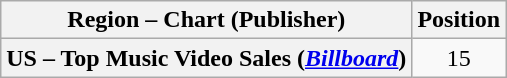<table class="wikitable sortable plainrowheaders" style="text-align:center">
<tr>
<th scope="col">Region – Chart (Publisher)</th>
<th scope="col">Position</th>
</tr>
<tr>
<th scope="row">US – Top Music Video Sales (<em><a href='#'>Billboard</a></em>)</th>
<td>15</td>
</tr>
</table>
